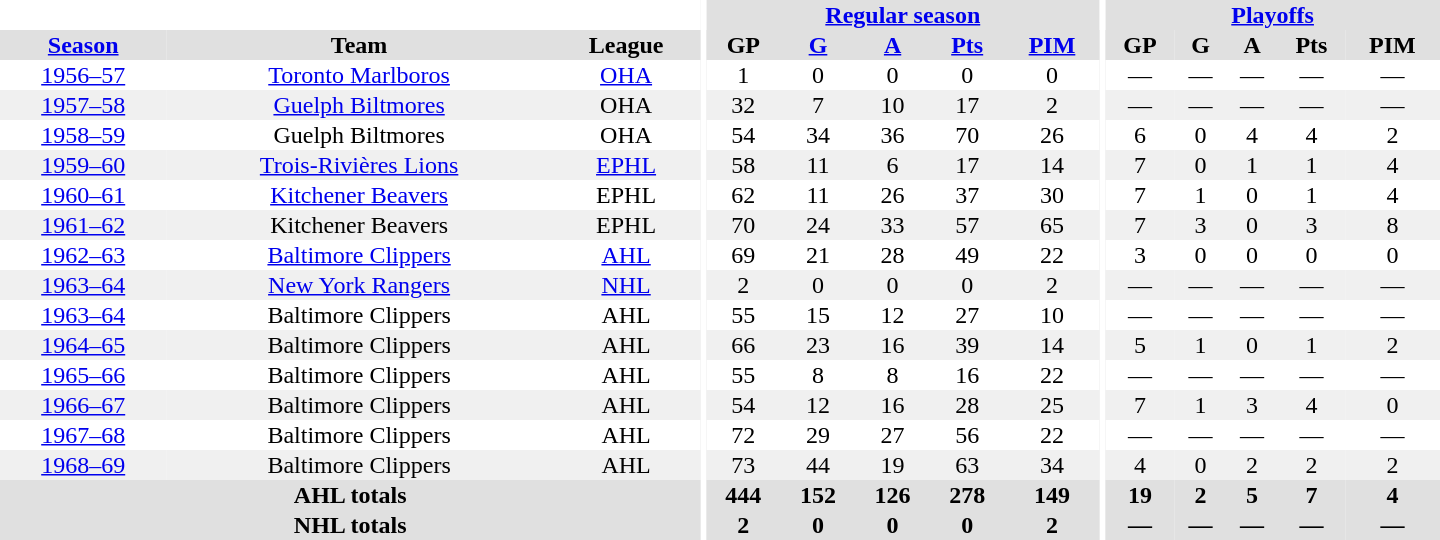<table border="0" cellpadding="1" cellspacing="0" style="text-align:center; width:60em">
<tr bgcolor="#e0e0e0">
<th colspan="3" bgcolor="#ffffff"></th>
<th rowspan="100" bgcolor="#ffffff"></th>
<th colspan="5"><a href='#'>Regular season</a></th>
<th rowspan="100" bgcolor="#ffffff"></th>
<th colspan="5"><a href='#'>Playoffs</a></th>
</tr>
<tr bgcolor="#e0e0e0">
<th><a href='#'>Season</a></th>
<th>Team</th>
<th>League</th>
<th>GP</th>
<th><a href='#'>G</a></th>
<th><a href='#'>A</a></th>
<th><a href='#'>Pts</a></th>
<th><a href='#'>PIM</a></th>
<th>GP</th>
<th>G</th>
<th>A</th>
<th>Pts</th>
<th>PIM</th>
</tr>
<tr>
<td><a href='#'>1956–57</a></td>
<td><a href='#'>Toronto Marlboros</a></td>
<td><a href='#'>OHA</a></td>
<td>1</td>
<td>0</td>
<td>0</td>
<td>0</td>
<td>0</td>
<td>—</td>
<td>—</td>
<td>—</td>
<td>—</td>
<td>—</td>
</tr>
<tr bgcolor="#f0f0f0">
<td><a href='#'>1957–58</a></td>
<td><a href='#'>Guelph Biltmores</a></td>
<td>OHA</td>
<td>32</td>
<td>7</td>
<td>10</td>
<td>17</td>
<td>2</td>
<td>—</td>
<td>—</td>
<td>—</td>
<td>—</td>
<td>—</td>
</tr>
<tr>
<td><a href='#'>1958–59</a></td>
<td>Guelph Biltmores</td>
<td>OHA</td>
<td>54</td>
<td>34</td>
<td>36</td>
<td>70</td>
<td>26</td>
<td>6</td>
<td>0</td>
<td>4</td>
<td>4</td>
<td>2</td>
</tr>
<tr bgcolor="#f0f0f0">
<td><a href='#'>1959–60</a></td>
<td><a href='#'>Trois-Rivières Lions</a></td>
<td><a href='#'>EPHL</a></td>
<td>58</td>
<td>11</td>
<td>6</td>
<td>17</td>
<td>14</td>
<td>7</td>
<td>0</td>
<td>1</td>
<td>1</td>
<td>4</td>
</tr>
<tr>
<td><a href='#'>1960–61</a></td>
<td><a href='#'>Kitchener Beavers</a></td>
<td>EPHL</td>
<td>62</td>
<td>11</td>
<td>26</td>
<td>37</td>
<td>30</td>
<td>7</td>
<td>1</td>
<td>0</td>
<td>1</td>
<td>4</td>
</tr>
<tr bgcolor="#f0f0f0">
<td><a href='#'>1961–62</a></td>
<td>Kitchener Beavers</td>
<td>EPHL</td>
<td>70</td>
<td>24</td>
<td>33</td>
<td>57</td>
<td>65</td>
<td>7</td>
<td>3</td>
<td>0</td>
<td>3</td>
<td>8</td>
</tr>
<tr>
<td><a href='#'>1962–63</a></td>
<td><a href='#'>Baltimore Clippers</a></td>
<td><a href='#'>AHL</a></td>
<td>69</td>
<td>21</td>
<td>28</td>
<td>49</td>
<td>22</td>
<td>3</td>
<td>0</td>
<td>0</td>
<td>0</td>
<td>0</td>
</tr>
<tr bgcolor="#f0f0f0">
<td><a href='#'>1963–64</a></td>
<td><a href='#'>New York Rangers</a></td>
<td><a href='#'>NHL</a></td>
<td>2</td>
<td>0</td>
<td>0</td>
<td>0</td>
<td>2</td>
<td>—</td>
<td>—</td>
<td>—</td>
<td>—</td>
<td>—</td>
</tr>
<tr>
<td><a href='#'>1963–64</a></td>
<td>Baltimore Clippers</td>
<td>AHL</td>
<td>55</td>
<td>15</td>
<td>12</td>
<td>27</td>
<td>10</td>
<td>—</td>
<td>—</td>
<td>—</td>
<td>—</td>
<td>—</td>
</tr>
<tr bgcolor="#f0f0f0">
<td><a href='#'>1964–65</a></td>
<td>Baltimore Clippers</td>
<td>AHL</td>
<td>66</td>
<td>23</td>
<td>16</td>
<td>39</td>
<td>14</td>
<td>5</td>
<td>1</td>
<td>0</td>
<td>1</td>
<td>2</td>
</tr>
<tr>
<td><a href='#'>1965–66</a></td>
<td>Baltimore Clippers</td>
<td>AHL</td>
<td>55</td>
<td>8</td>
<td>8</td>
<td>16</td>
<td>22</td>
<td>—</td>
<td>—</td>
<td>—</td>
<td>—</td>
<td>—</td>
</tr>
<tr bgcolor="#f0f0f0">
<td><a href='#'>1966–67</a></td>
<td>Baltimore Clippers</td>
<td>AHL</td>
<td>54</td>
<td>12</td>
<td>16</td>
<td>28</td>
<td>25</td>
<td>7</td>
<td>1</td>
<td>3</td>
<td>4</td>
<td>0</td>
</tr>
<tr>
<td><a href='#'>1967–68</a></td>
<td>Baltimore Clippers</td>
<td>AHL</td>
<td>72</td>
<td>29</td>
<td>27</td>
<td>56</td>
<td>22</td>
<td>—</td>
<td>—</td>
<td>—</td>
<td>—</td>
<td>—</td>
</tr>
<tr bgcolor="#f0f0f0">
<td><a href='#'>1968–69</a></td>
<td>Baltimore Clippers</td>
<td>AHL</td>
<td>73</td>
<td>44</td>
<td>19</td>
<td>63</td>
<td>34</td>
<td>4</td>
<td>0</td>
<td>2</td>
<td>2</td>
<td>2</td>
</tr>
<tr bgcolor="#e0e0e0">
<th colspan="3">AHL totals</th>
<th>444</th>
<th>152</th>
<th>126</th>
<th>278</th>
<th>149</th>
<th>19</th>
<th>2</th>
<th>5</th>
<th>7</th>
<th>4</th>
</tr>
<tr bgcolor="#e0e0e0">
<th colspan="3">NHL totals</th>
<th>2</th>
<th>0</th>
<th>0</th>
<th>0</th>
<th>2</th>
<th>—</th>
<th>—</th>
<th>—</th>
<th>—</th>
<th>—</th>
</tr>
</table>
